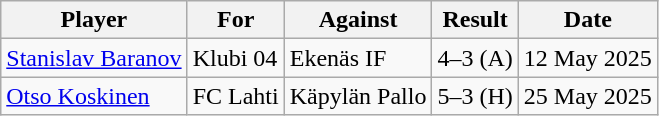<table class="wikitable sortable">
<tr>
<th>Player</th>
<th>For</th>
<th>Against</th>
<th style="text-align:center">Result</th>
<th>Date</th>
</tr>
<tr>
<td> <a href='#'>Stanislav Baranov</a></td>
<td>Klubi 04</td>
<td>Ekenäs IF</td>
<td>4–3 (A)</td>
<td>12 May 2025</td>
</tr>
<tr>
<td> <a href='#'>Otso Koskinen</a></td>
<td>FC Lahti</td>
<td>Käpylän Pallo</td>
<td>5–3 (H)</td>
<td>25 May 2025</td>
</tr>
</table>
